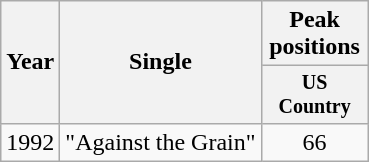<table class="wikitable" style="text-align:center;">
<tr>
<th rowspan="2">Year</th>
<th rowspan="2">Single</th>
<th>Peak positions</th>
</tr>
<tr style="font-size:smaller;">
<th style="width:65px;">US Country</th>
</tr>
<tr>
<td>1992</td>
<td style="text-align:left;">"Against the Grain"</td>
<td>66</td>
</tr>
</table>
